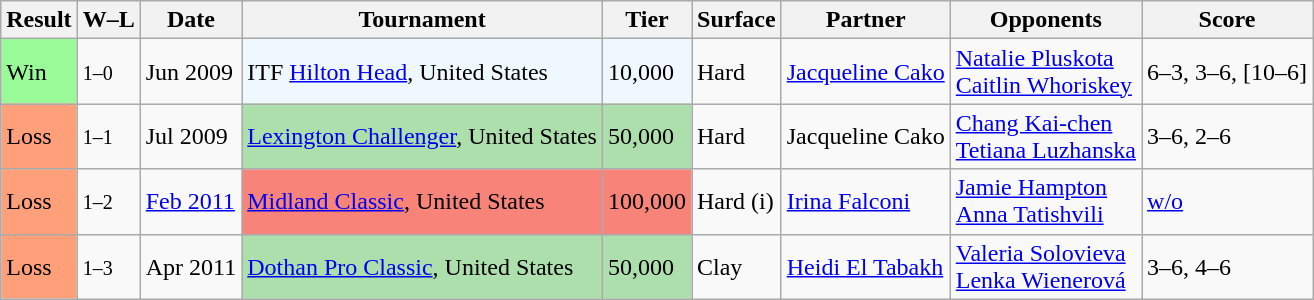<table class="sortable wikitable">
<tr>
<th>Result</th>
<th class="unsortable">W–L</th>
<th>Date</th>
<th>Tournament</th>
<th>Tier</th>
<th>Surface</th>
<th>Partner</th>
<th>Opponents</th>
<th class="unsortable">Score</th>
</tr>
<tr>
<td style="background:#98fb98;">Win</td>
<td><small>1–0</small></td>
<td>Jun 2009</td>
<td style="background:#f0f8ff;">ITF <a href='#'>Hilton Head</a>, United States</td>
<td style="background:#f0f8ff;">10,000</td>
<td>Hard</td>
<td> <a href='#'>Jacqueline Cako</a></td>
<td> <a href='#'>Natalie Pluskota</a> <br>  <a href='#'>Caitlin Whoriskey</a></td>
<td>6–3, 3–6, [10–6]</td>
</tr>
<tr>
<td style="background:#ffa07a;">Loss</td>
<td><small>1–1</small></td>
<td>Jul 2009</td>
<td style="background:#addfad;"><a href='#'>Lexington Challenger</a>, United States</td>
<td style="background:#addfad;">50,000</td>
<td>Hard</td>
<td> Jacqueline Cako</td>
<td> <a href='#'>Chang Kai-chen</a> <br>  <a href='#'>Tetiana Luzhanska</a></td>
<td>3–6, 2–6</td>
</tr>
<tr>
<td style="background:#ffa07a;">Loss</td>
<td><small>1–2</small></td>
<td><a href='#'>Feb 2011</a></td>
<td style="background:#f88379;"><a href='#'>Midland Classic</a>, United States</td>
<td style="background:#f88379;">100,000</td>
<td>Hard (i)</td>
<td> <a href='#'>Irina Falconi</a></td>
<td> <a href='#'>Jamie Hampton</a> <br>  <a href='#'>Anna Tatishvili</a></td>
<td><a href='#'>w/o</a></td>
</tr>
<tr>
<td style="background:#ffa07a;">Loss</td>
<td><small>1–3</small></td>
<td>Apr 2011</td>
<td style="background:#addfad;"><a href='#'>Dothan Pro Classic</a>, United States</td>
<td style="background:#addfad;">50,000</td>
<td>Clay</td>
<td> <a href='#'>Heidi El Tabakh</a></td>
<td> <a href='#'>Valeria Solovieva</a> <br>  <a href='#'>Lenka Wienerová</a></td>
<td>3–6, 4–6</td>
</tr>
</table>
